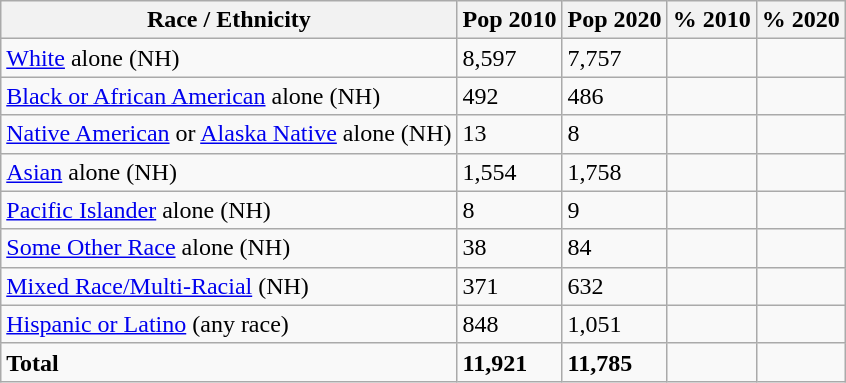<table class="wikitable">
<tr>
<th>Race / Ethnicity</th>
<th>Pop 2010</th>
<th>Pop 2020</th>
<th>% 2010</th>
<th>% 2020</th>
</tr>
<tr>
<td><a href='#'>White</a> alone (NH)</td>
<td>8,597</td>
<td>7,757</td>
<td></td>
<td></td>
</tr>
<tr>
<td><a href='#'>Black or African American</a> alone (NH)</td>
<td>492</td>
<td>486</td>
<td></td>
<td></td>
</tr>
<tr>
<td><a href='#'>Native American</a> or <a href='#'>Alaska Native</a> alone (NH)</td>
<td>13</td>
<td>8</td>
<td></td>
<td></td>
</tr>
<tr>
<td><a href='#'>Asian</a> alone (NH)</td>
<td>1,554</td>
<td>1,758</td>
<td></td>
<td></td>
</tr>
<tr>
<td><a href='#'>Pacific Islander</a> alone (NH)</td>
<td>8</td>
<td>9</td>
<td></td>
<td></td>
</tr>
<tr>
<td><a href='#'>Some Other Race</a> alone (NH)</td>
<td>38</td>
<td>84</td>
<td></td>
<td></td>
</tr>
<tr>
<td><a href='#'>Mixed Race/Multi-Racial</a> (NH)</td>
<td>371</td>
<td>632</td>
<td></td>
<td></td>
</tr>
<tr>
<td><a href='#'>Hispanic or Latino</a> (any race)</td>
<td>848</td>
<td>1,051</td>
<td></td>
<td></td>
</tr>
<tr>
<td><strong>Total</strong></td>
<td><strong>11,921</strong></td>
<td><strong>11,785</strong></td>
<td><strong></strong></td>
<td><strong></strong></td>
</tr>
</table>
